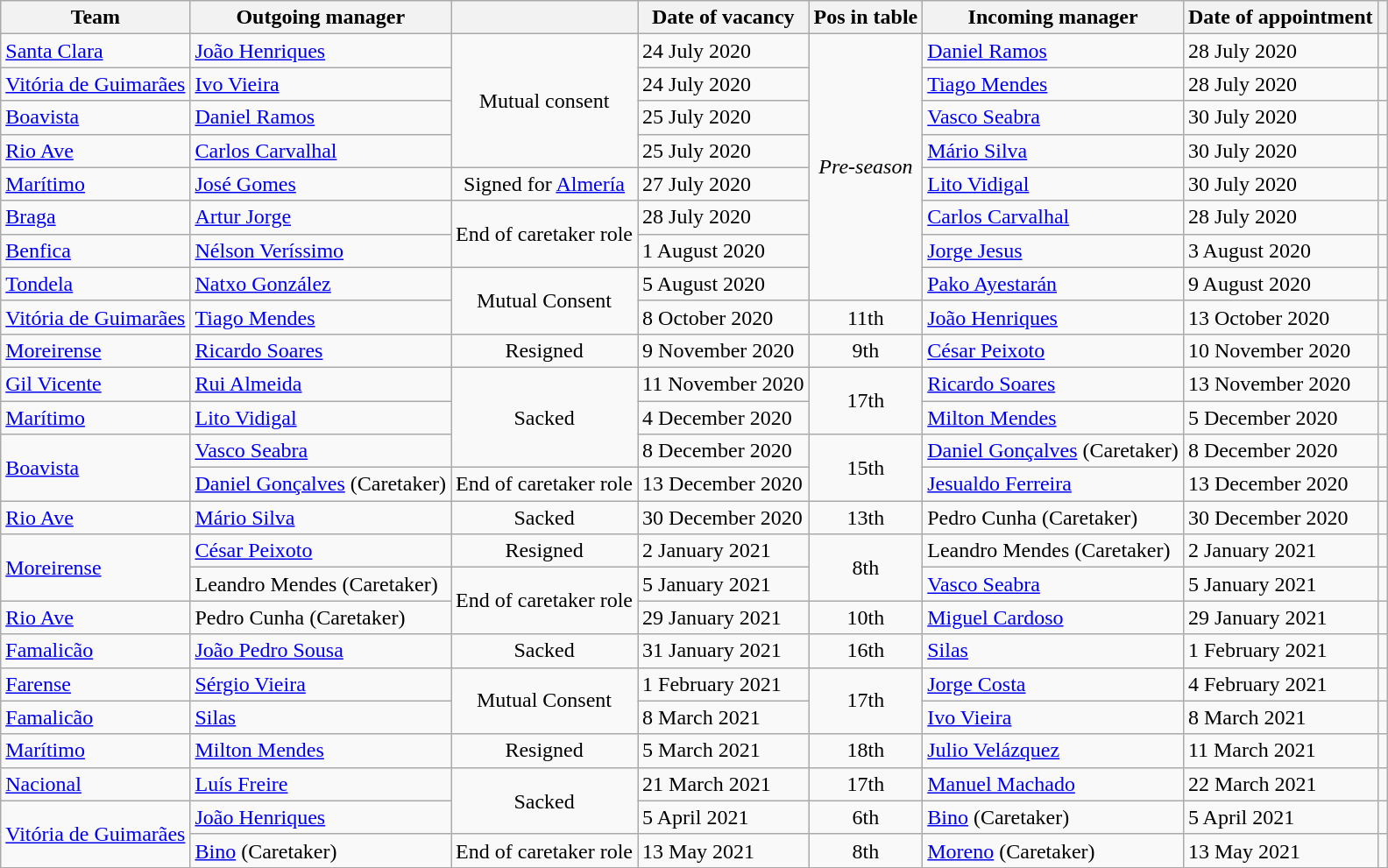<table class="wikitable sortable" style="text-align:left">
<tr>
<th>Team</th>
<th>Outgoing manager</th>
<th></th>
<th>Date of vacancy</th>
<th>Pos in table</th>
<th>Incoming manager</th>
<th>Date of appointment</th>
<th></th>
</tr>
<tr>
<td><a href='#'>Santa Clara</a></td>
<td> <a href='#'>João Henriques</a></td>
<td rowspan=4 align=center>Mutual consent</td>
<td>24 July 2020</td>
<td rowspan=8 align=center><em>Pre-season</em></td>
<td> <a href='#'>Daniel Ramos</a></td>
<td>28 July 2020</td>
<td></td>
</tr>
<tr>
<td><a href='#'>Vitória de Guimarães</a></td>
<td> <a href='#'>Ivo Vieira</a></td>
<td>24 July 2020</td>
<td> <a href='#'>Tiago Mendes</a></td>
<td>28 July 2020</td>
<td></td>
</tr>
<tr>
<td><a href='#'>Boavista</a></td>
<td> <a href='#'>Daniel Ramos</a></td>
<td>25 July 2020</td>
<td> <a href='#'>Vasco Seabra</a></td>
<td>30 July 2020</td>
<td></td>
</tr>
<tr>
<td><a href='#'>Rio Ave</a></td>
<td> <a href='#'>Carlos Carvalhal</a></td>
<td>25 July 2020</td>
<td> <a href='#'>Mário Silva</a></td>
<td>30 July 2020</td>
<td></td>
</tr>
<tr>
<td><a href='#'>Marítimo</a></td>
<td> <a href='#'>José Gomes</a></td>
<td align=center>Signed for <a href='#'>Almería</a></td>
<td>27 July 2020</td>
<td> <a href='#'>Lito Vidigal</a></td>
<td>30 July 2020</td>
<td></td>
</tr>
<tr>
<td><a href='#'>Braga</a></td>
<td> <a href='#'>Artur Jorge</a></td>
<td rowspan=2 align=center>End of caretaker role</td>
<td>28 July 2020</td>
<td> <a href='#'>Carlos Carvalhal</a></td>
<td>28 July 2020</td>
<td></td>
</tr>
<tr>
<td><a href='#'>Benfica</a></td>
<td> <a href='#'>Nélson Veríssimo</a></td>
<td>1 August 2020</td>
<td> <a href='#'>Jorge Jesus</a></td>
<td>3 August 2020</td>
<td></td>
</tr>
<tr>
<td><a href='#'>Tondela</a></td>
<td> <a href='#'>Natxo González</a></td>
<td rowspan=2 align=center>Mutual Consent</td>
<td>5 August 2020</td>
<td> <a href='#'>Pako Ayestarán</a></td>
<td>9 August 2020</td>
<td></td>
</tr>
<tr>
<td><a href='#'>Vitória de Guimarães</a></td>
<td> <a href='#'>Tiago Mendes</a></td>
<td>8 October 2020</td>
<td align=center>11th</td>
<td> <a href='#'>João Henriques</a></td>
<td>13 October 2020</td>
<td></td>
</tr>
<tr>
<td><a href='#'>Moreirense</a></td>
<td> <a href='#'>Ricardo Soares</a></td>
<td align=center>Resigned</td>
<td>9 November 2020</td>
<td align=center>9th</td>
<td> <a href='#'>César Peixoto</a></td>
<td>10 November 2020</td>
<td></td>
</tr>
<tr>
<td><a href='#'>Gil Vicente</a></td>
<td> <a href='#'>Rui Almeida</a></td>
<td rowspan=3 align=center>Sacked</td>
<td>11 November 2020</td>
<td rowspan=2 align=center>17th</td>
<td> <a href='#'>Ricardo Soares</a></td>
<td>13 November 2020</td>
<td></td>
</tr>
<tr>
<td><a href='#'>Marítimo</a></td>
<td> <a href='#'>Lito Vidigal</a></td>
<td>4 December 2020</td>
<td> <a href='#'>Milton Mendes</a></td>
<td>5 December 2020</td>
<td></td>
</tr>
<tr>
<td rowspan=2><a href='#'>Boavista</a></td>
<td> <a href='#'>Vasco Seabra</a></td>
<td>8 December 2020</td>
<td rowspan=2 align=center>15th</td>
<td> <a href='#'>Daniel Gonçalves</a> (Caretaker)</td>
<td>8 December 2020</td>
<td></td>
</tr>
<tr>
<td> <a href='#'>Daniel Gonçalves</a> (Caretaker)</td>
<td align=center>End of caretaker role</td>
<td>13 December 2020</td>
<td> <a href='#'>Jesualdo Ferreira</a></td>
<td>13 December 2020</td>
<td></td>
</tr>
<tr>
<td><a href='#'>Rio Ave</a></td>
<td> <a href='#'>Mário Silva</a></td>
<td align=center>Sacked</td>
<td>30 December 2020</td>
<td align=center>13th</td>
<td> Pedro Cunha (Caretaker)</td>
<td>30 December 2020</td>
<td></td>
</tr>
<tr>
<td rowspan=2><a href='#'>Moreirense</a></td>
<td> <a href='#'>César Peixoto</a></td>
<td align=center>Resigned</td>
<td>2 January 2021</td>
<td rowspan=2 align=center>8th</td>
<td> Leandro Mendes (Caretaker)</td>
<td>2 January 2021</td>
<td></td>
</tr>
<tr>
<td> Leandro Mendes (Caretaker)</td>
<td rowspan=2 align=center>End of caretaker role</td>
<td>5 January 2021</td>
<td> <a href='#'>Vasco Seabra</a></td>
<td>5 January 2021</td>
<td></td>
</tr>
<tr>
<td><a href='#'>Rio Ave</a></td>
<td> Pedro Cunha (Caretaker)</td>
<td>29 January 2021</td>
<td align=center>10th</td>
<td> <a href='#'>Miguel Cardoso</a></td>
<td>29 January 2021</td>
<td></td>
</tr>
<tr>
<td><a href='#'>Famalicão</a></td>
<td> <a href='#'>João Pedro Sousa</a></td>
<td align=center>Sacked</td>
<td>31 January 2021</td>
<td align=center>16th</td>
<td> <a href='#'>Silas</a></td>
<td>1 February 2021</td>
<td></td>
</tr>
<tr>
<td><a href='#'>Farense</a></td>
<td> <a href='#'>Sérgio Vieira</a></td>
<td rowspan=2 align=center>Mutual Consent</td>
<td>1 February 2021</td>
<td rowspan=2 align=center>17th</td>
<td> <a href='#'>Jorge Costa</a></td>
<td>4 February 2021</td>
<td></td>
</tr>
<tr>
<td><a href='#'>Famalicão</a></td>
<td> <a href='#'>Silas</a></td>
<td>8 March 2021</td>
<td> <a href='#'>Ivo Vieira</a></td>
<td>8 March 2021</td>
<td></td>
</tr>
<tr>
<td><a href='#'>Marítimo</a></td>
<td> <a href='#'>Milton Mendes</a></td>
<td align=center>Resigned</td>
<td>5 March 2021</td>
<td align=center>18th</td>
<td> <a href='#'>Julio Velázquez</a></td>
<td>11 March 2021</td>
<td></td>
</tr>
<tr>
<td><a href='#'>Nacional</a></td>
<td> <a href='#'>Luís Freire</a></td>
<td rowspan=2 align=center>Sacked</td>
<td>21 March 2021</td>
<td align=center>17th</td>
<td> <a href='#'>Manuel Machado</a></td>
<td>22 March 2021</td>
<td></td>
</tr>
<tr>
<td rowspan=2><a href='#'>Vitória de Guimarães</a></td>
<td> <a href='#'>João Henriques</a></td>
<td>5 April 2021</td>
<td align=center>6th</td>
<td> <a href='#'>Bino</a> (Caretaker)</td>
<td>5 April 2021</td>
<td></td>
</tr>
<tr>
<td> <a href='#'>Bino</a> (Caretaker)</td>
<td align=center>End of caretaker role</td>
<td>13 May 2021</td>
<td align=center>8th</td>
<td> <a href='#'>Moreno</a> (Caretaker)</td>
<td>13 May 2021</td>
<td></td>
</tr>
</table>
